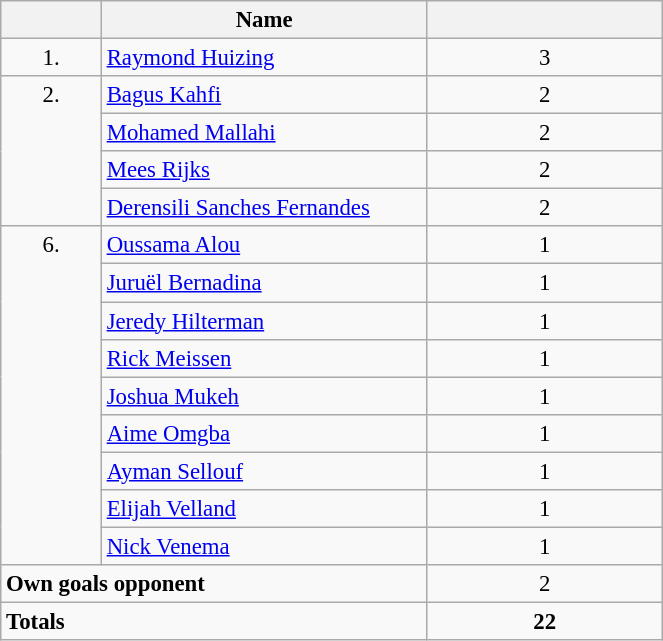<table class="wikitable" style="font-size: 95%; text-align: center;">
<tr>
<th style="width: 60px;"></th>
<th style="width: 210px;">Name</th>
<th style="width: 150px;"></th>
</tr>
<tr>
<td rowspan="1" style="vertical-align: top;">1.</td>
<td style="text-align: left;"><strong></strong> <a href='#'>Raymond Huizing</a></td>
<td>3</td>
</tr>
<tr>
<td rowspan="4" style="vertical-align: top;">2.</td>
<td style="text-align: left;"><strong></strong> <a href='#'>Bagus Kahfi</a></td>
<td>2</td>
</tr>
<tr>
<td style="text-align: left;"><strong></strong> <a href='#'>Mohamed Mallahi</a></td>
<td>2</td>
</tr>
<tr>
<td style="text-align: left;"><strong></strong> <a href='#'>Mees Rijks</a></td>
<td>2</td>
</tr>
<tr>
<td style="text-align: left;"><strong></strong> <a href='#'>Derensili Sanches Fernandes</a></td>
<td>2</td>
</tr>
<tr>
<td rowspan="9" style="vertical-align: top;">6.</td>
<td style="text-align: left;"><strong></strong> <a href='#'>Oussama Alou</a></td>
<td>1</td>
</tr>
<tr>
<td style="text-align: left;"><strong></strong> <a href='#'>Juruël Bernadina</a></td>
<td>1</td>
</tr>
<tr>
<td style="text-align: left;"><strong></strong> <a href='#'>Jeredy Hilterman</a></td>
<td>1</td>
</tr>
<tr>
<td style="text-align: left;"><strong></strong> <a href='#'>Rick Meissen</a></td>
<td>1</td>
</tr>
<tr>
<td style="text-align: left;"><strong></strong> <a href='#'>Joshua Mukeh</a></td>
<td>1</td>
</tr>
<tr>
<td style="text-align: left;"><strong></strong> <a href='#'>Aime Omgba</a></td>
<td>1</td>
</tr>
<tr>
<td style="text-align: left;"><strong></strong> <a href='#'>Ayman Sellouf</a></td>
<td>1</td>
</tr>
<tr>
<td style="text-align: left;"><strong></strong> <a href='#'>Elijah Velland</a></td>
<td>1</td>
</tr>
<tr>
<td style="text-align: left;"><strong></strong> <a href='#'>Nick Venema</a></td>
<td>1</td>
</tr>
<tr>
<td colspan="2" style="text-align: left;"><strong>Own goals opponent</strong></td>
<td>2</td>
</tr>
<tr>
<td colspan="2" style="text-align: left;"><strong>Totals</strong></td>
<td><strong>22</strong></td>
</tr>
</table>
